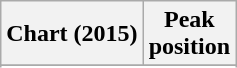<table class="wikitable sortable plainrowheaders">
<tr>
<th>Chart (2015)</th>
<th>Peak<br>position</th>
</tr>
<tr>
</tr>
<tr>
</tr>
<tr>
</tr>
</table>
